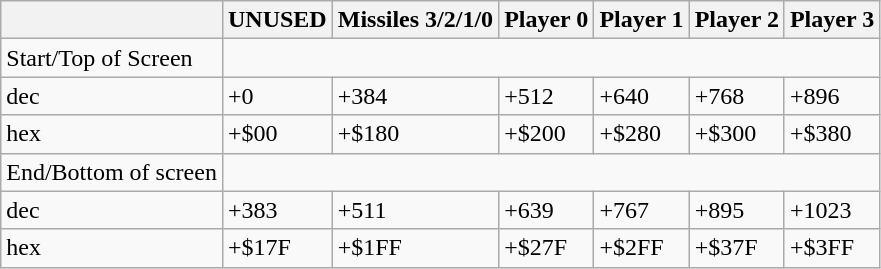<table class="wikitable">
<tr>
<th></th>
<th>UNUSED</th>
<th>Missiles 3/2/1/0</th>
<th>Player 0</th>
<th>Player 1</th>
<th>Player 2</th>
<th>Player 3</th>
</tr>
<tr>
<td>Start/Top of Screen</td>
</tr>
<tr>
<td>dec</td>
<td>+0</td>
<td>+384</td>
<td>+512</td>
<td>+640</td>
<td>+768</td>
<td>+896</td>
</tr>
<tr>
<td>hex</td>
<td>+$00</td>
<td>+$180</td>
<td>+$200</td>
<td>+$280</td>
<td>+$300</td>
<td>+$380</td>
</tr>
<tr>
<td>End/Bottom of screen</td>
</tr>
<tr>
<td>dec</td>
<td>+383</td>
<td>+511</td>
<td>+639</td>
<td>+767</td>
<td>+895</td>
<td>+1023</td>
</tr>
<tr>
<td>hex</td>
<td>+$17F</td>
<td>+$1FF</td>
<td>+$27F</td>
<td>+$2FF</td>
<td>+$37F</td>
<td>+$3FF</td>
</tr>
</table>
